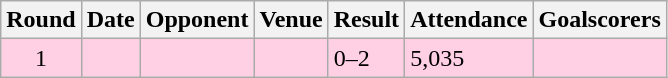<table class="wikitable">
<tr>
<th>Round</th>
<th>Date</th>
<th>Opponent</th>
<th>Venue</th>
<th>Result</th>
<th>Attendance</th>
<th>Goalscorers</th>
</tr>
<tr style="background:#ffd0e3;">
<td style="text-align:center;">1</td>
<td></td>
<td></td>
<td></td>
<td>0–2</td>
<td>5,035</td>
<td></td>
</tr>
</table>
